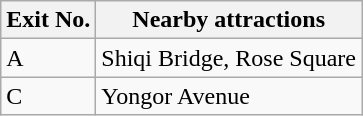<table class="wikitable" style="margin-bottom: 10px;">
<tr>
<th>Exit No.</th>
<th>Nearby attractions</th>
</tr>
<tr>
<td>A</td>
<td>Shiqi Bridge, Rose Square</td>
</tr>
<tr>
<td>C</td>
<td>Yongor Avenue</td>
</tr>
</table>
